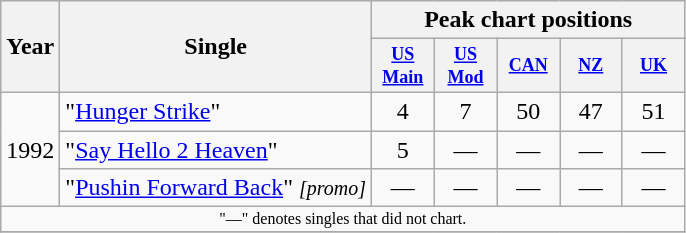<table class="wikitable" border="1">
<tr>
<th rowspan="2">Year</th>
<th rowspan="2">Single</th>
<th colspan="5">Peak chart positions</th>
</tr>
<tr>
<th style="width:3em;font-size:75%"><a href='#'>US Main</a><br></th>
<th style="width:3em;font-size:75%"><a href='#'>US Mod</a><br></th>
<th style="width:3em;font-size:75%"><a href='#'>CAN</a><br></th>
<th style="width:3em;font-size:75%"><a href='#'>NZ</a><br></th>
<th style="width:3em;font-size:75%"><a href='#'>UK</a><br></th>
</tr>
<tr>
<td rowspan="3">1992</td>
<td>"<a href='#'>Hunger Strike</a>"</td>
<td align="center">4</td>
<td align="center">7</td>
<td align="center">50</td>
<td align="center">47</td>
<td align="center">51</td>
</tr>
<tr>
<td>"<a href='#'>Say Hello 2 Heaven</a>"</td>
<td align="center">5</td>
<td align="center">—</td>
<td align="center">—</td>
<td align="center">—</td>
<td align="center">—</td>
</tr>
<tr>
<td>"<a href='#'>Pushin Forward Back</a>" <small><em>[promo]</em></small></td>
<td align="center">—</td>
<td align="center">—</td>
<td align="center">—</td>
<td align="center">—</td>
<td align="center">—</td>
</tr>
<tr>
<td align="center" colspan="8" style="font-size: 8pt">"—" denotes singles that did not chart.</td>
</tr>
<tr>
</tr>
</table>
